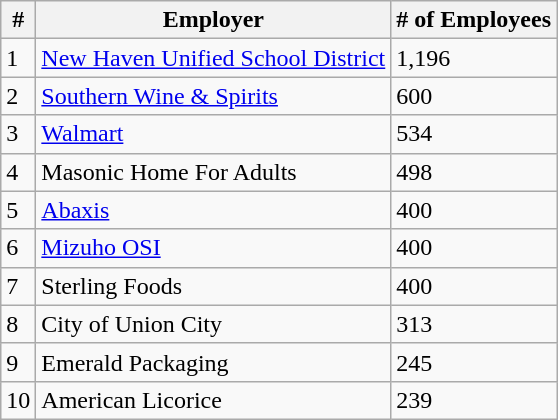<table class="wikitable">
<tr>
<th>#</th>
<th>Employer</th>
<th># of Employees</th>
</tr>
<tr>
<td>1</td>
<td><a href='#'>New Haven Unified School District</a></td>
<td>1,196</td>
</tr>
<tr>
<td>2</td>
<td><a href='#'>Southern Wine & Spirits</a></td>
<td>600</td>
</tr>
<tr>
<td>3</td>
<td><a href='#'>Walmart</a></td>
<td>534</td>
</tr>
<tr>
<td>4</td>
<td>Masonic Home For Adults</td>
<td>498</td>
</tr>
<tr>
<td>5</td>
<td><a href='#'>Abaxis</a></td>
<td>400</td>
</tr>
<tr>
<td>6</td>
<td><a href='#'>Mizuho OSI</a></td>
<td>400</td>
</tr>
<tr>
<td>7</td>
<td>Sterling Foods</td>
<td>400</td>
</tr>
<tr>
<td>8</td>
<td>City of Union City</td>
<td>313</td>
</tr>
<tr>
<td>9</td>
<td>Emerald Packaging</td>
<td>245</td>
</tr>
<tr>
<td>10</td>
<td>American Licorice</td>
<td>239</td>
</tr>
</table>
